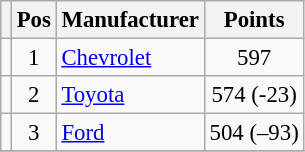<table class="wikitable" style="font-size: 95%;">
<tr>
<th></th>
<th>Pos</th>
<th>Manufacturer</th>
<th>Points</th>
</tr>
<tr>
<td align="left"></td>
<td style="text-align:center;">1</td>
<td><a href='#'>Chevrolet</a></td>
<td style="text-align:center;">597</td>
</tr>
<tr>
<td align="left"></td>
<td style="text-align:center;">2</td>
<td><a href='#'>Toyota</a></td>
<td style="text-align:center;">574 (-23)</td>
</tr>
<tr>
<td align="left"></td>
<td style="text-align:center;">3</td>
<td><a href='#'>Ford</a></td>
<td style="text-align:center;">504 (–93)</td>
</tr>
<tr class="sortbottom">
</tr>
</table>
